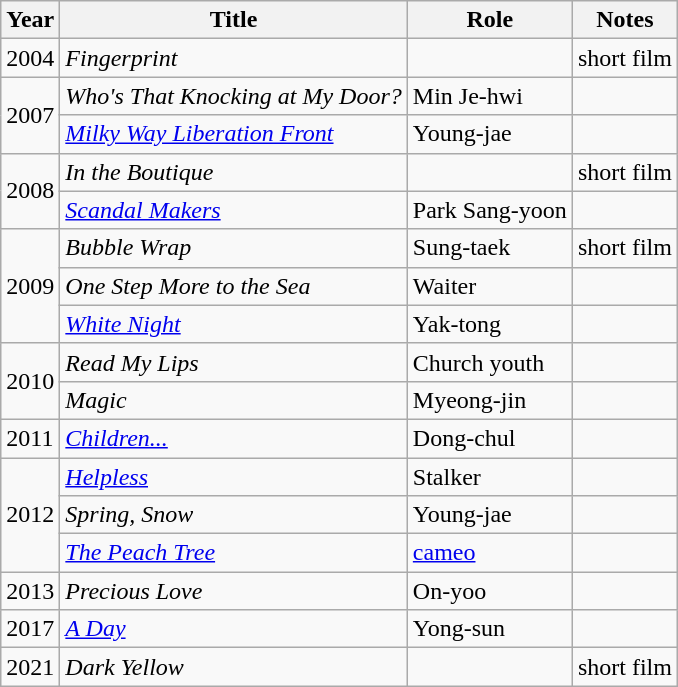<table class="wikitable sortable">
<tr>
<th>Year</th>
<th>Title</th>
<th>Role</th>
<th class="unsortable">Notes</th>
</tr>
<tr>
<td>2004</td>
<td><em>Fingerprint</em></td>
<td></td>
<td>short film</td>
</tr>
<tr>
<td rowspan=2>2007</td>
<td><em>Who's That Knocking at My Door?</em></td>
<td>Min Je-hwi</td>
<td></td>
</tr>
<tr>
<td><em><a href='#'>Milky Way Liberation Front</a></em></td>
<td>Young-jae</td>
<td></td>
</tr>
<tr>
<td rowspan=2>2008</td>
<td><em>In the Boutique</em></td>
<td></td>
<td>short film</td>
</tr>
<tr>
<td><em><a href='#'>Scandal Makers</a></em></td>
<td>Park Sang-yoon</td>
<td></td>
</tr>
<tr>
<td rowspan=3>2009</td>
<td><em>Bubble Wrap</em></td>
<td>Sung-taek</td>
<td>short film</td>
</tr>
<tr>
<td><em>One Step More to the Sea</em></td>
<td>Waiter</td>
<td></td>
</tr>
<tr>
<td><em><a href='#'>White Night</a></em></td>
<td>Yak-tong</td>
<td></td>
</tr>
<tr>
<td rowspan=2>2010</td>
<td><em>Read My Lips</em></td>
<td>Church youth</td>
<td></td>
</tr>
<tr>
<td><em>Magic</em></td>
<td>Myeong-jin</td>
<td></td>
</tr>
<tr>
<td>2011</td>
<td><em><a href='#'>Children...</a></em></td>
<td>Dong-chul</td>
<td></td>
</tr>
<tr>
<td rowspan=3>2012</td>
<td><em><a href='#'>Helpless</a></em></td>
<td>Stalker</td>
<td></td>
</tr>
<tr>
<td><em>Spring, Snow</em></td>
<td>Young-jae</td>
<td></td>
</tr>
<tr>
<td><em><a href='#'>The Peach Tree</a></em></td>
<td><a href='#'>cameo</a></td>
<td></td>
</tr>
<tr>
<td>2013</td>
<td><em>Precious Love</em></td>
<td>On-yoo</td>
<td></td>
</tr>
<tr>
<td>2017</td>
<td><em><a href='#'>A Day</a></em></td>
<td>Yong-sun</td>
<td></td>
</tr>
<tr>
<td>2021</td>
<td><em> Dark Yellow</em></td>
<td></td>
<td>short film</td>
</tr>
</table>
